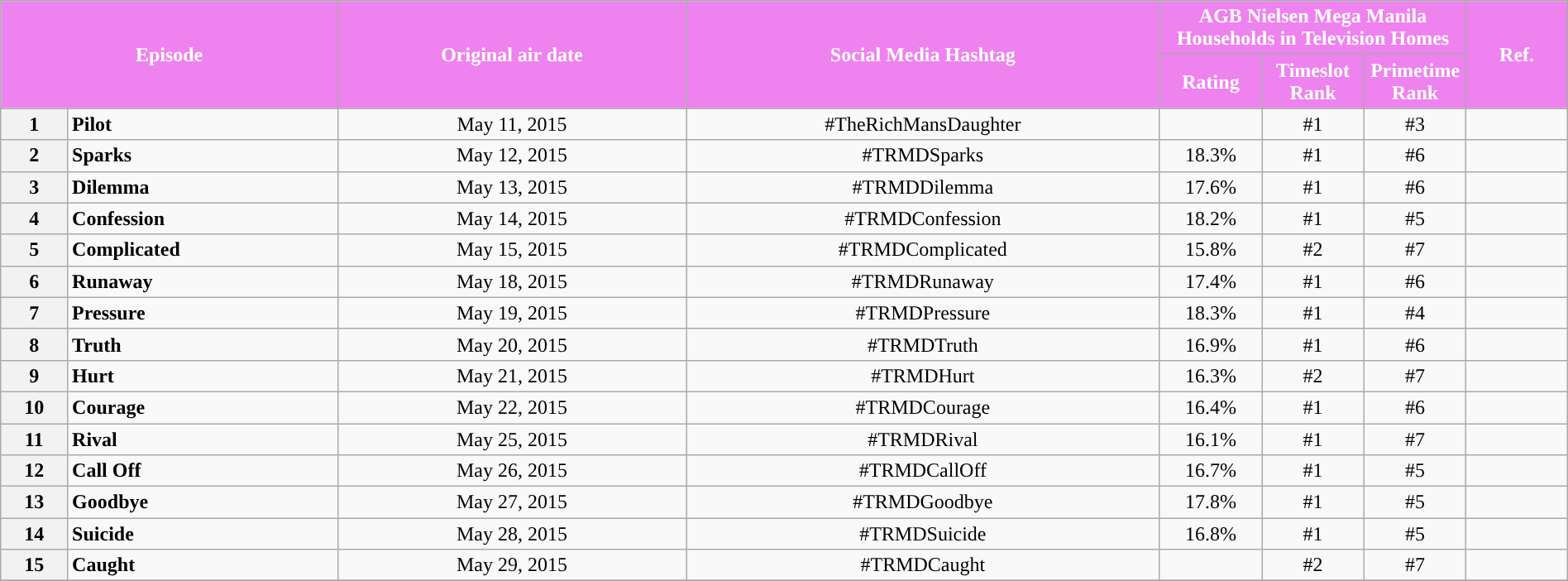<table class="wikitable" style="text-align:center; font-size:100%; line-height:18px;"  width="100%">
<tr>
<th colspan="2" rowspan="2" style="background-color:#EE82EE; color:#ffffff;">Episode</th>
<th style="background:#EE82EE; color:white" rowspan="2">Original air date</th>
<th style="background:#EE82EE; color:white" rowspan="2">Social Media Hashtag</th>
<th style="background-color:#EE82EE; color:#ffffff;" colspan="3">AGB Nielsen Mega Manila Households in Television Homes</th>
<th rowspan="2" style="background:#EE82EE; color:white">Ref.</th>
</tr>
<tr style="text-align: center style=">
<th style="background-color:#EE82EE; width:75px; color:#ffffff;">Rating</th>
<th style="background-color:#EE82EE; width:75px; color:#ffffff;">Timeslot Rank</th>
<th style="background-color:#EE82EE; width:75px; color:#ffffff;">Primetime Rank</th>
</tr>
<tr>
<th>1</th>
<td style="text-align: left;"><strong>Pilot</strong></td>
<td>May 11, 2015</td>
<td>#TheRichMansDaughter</td>
<td></td>
<td>#1</td>
<td>#3</td>
<td></td>
</tr>
<tr>
<th>2</th>
<td style="text-align: left;"><strong>Sparks</strong></td>
<td>May 12, 2015</td>
<td>#TRMDSparks</td>
<td>18.3%</td>
<td>#1</td>
<td>#6</td>
<td></td>
</tr>
<tr>
<th>3</th>
<td style="text-align: left;"><strong>Dilemma</strong></td>
<td>May 13, 2015</td>
<td>#TRMDDilemma</td>
<td>17.6%</td>
<td>#1</td>
<td>#6</td>
<td></td>
</tr>
<tr>
<th>4</th>
<td style="text-align: left;"><strong>Confession</strong></td>
<td>May 14, 2015</td>
<td>#TRMDConfession</td>
<td>18.2%</td>
<td>#1</td>
<td>#5</td>
<td></td>
</tr>
<tr>
<th>5</th>
<td style="text-align: left;"><strong>Complicated</strong></td>
<td>May 15, 2015</td>
<td>#TRMDComplicated</td>
<td>15.8%</td>
<td>#2</td>
<td>#7</td>
<td></td>
</tr>
<tr>
<th>6</th>
<td style="text-align: left;"><strong>Runaway</strong></td>
<td>May 18, 2015</td>
<td>#TRMDRunaway</td>
<td>17.4%</td>
<td>#1</td>
<td>#6</td>
<td></td>
</tr>
<tr>
<th>7</th>
<td style="text-align: left;"><strong>Pressure</strong></td>
<td>May 19, 2015</td>
<td>#TRMDPressure</td>
<td>18.3%</td>
<td>#1</td>
<td>#4</td>
<td></td>
</tr>
<tr>
<th>8</th>
<td style="text-align: left;"><strong>Truth</strong></td>
<td>May 20, 2015</td>
<td>#TRMDTruth</td>
<td>16.9%</td>
<td>#1</td>
<td>#6</td>
<td></td>
</tr>
<tr>
<th>9</th>
<td style="text-align: left;"><strong>Hurt</strong></td>
<td>May 21, 2015</td>
<td>#TRMDHurt</td>
<td>16.3%</td>
<td>#2</td>
<td>#7</td>
<td></td>
</tr>
<tr>
<th>10</th>
<td style="text-align: left;"><strong>Courage</strong></td>
<td>May 22, 2015</td>
<td>#TRMDCourage</td>
<td>16.4%</td>
<td>#1</td>
<td>#6</td>
<td></td>
</tr>
<tr>
<th>11</th>
<td style="text-align: left;"><strong>Rival</strong></td>
<td>May 25, 2015</td>
<td>#TRMDRival</td>
<td>16.1%</td>
<td>#1</td>
<td>#7</td>
<td></td>
</tr>
<tr>
<th>12</th>
<td style="text-align: left;"><strong>Call Off</strong></td>
<td>May 26, 2015</td>
<td>#TRMDCallOff</td>
<td>16.7%</td>
<td>#1</td>
<td>#5</td>
<td></td>
</tr>
<tr>
<th>13</th>
<td style="text-align: left;"><strong>Goodbye</strong></td>
<td>May 27, 2015</td>
<td>#TRMDGoodbye</td>
<td>17.8%</td>
<td>#1</td>
<td>#5</td>
<td></td>
</tr>
<tr>
<th>14</th>
<td style="text-align: left;"><strong>Suicide</strong></td>
<td>May 28, 2015</td>
<td>#TRMDSuicide</td>
<td>16.8%</td>
<td>#1</td>
<td>#5</td>
<td></td>
</tr>
<tr>
<th>15</th>
<td style="text-align: left;"><strong>Caught</strong></td>
<td>May 29, 2015</td>
<td>#TRMDCaught</td>
<td></td>
<td>#2</td>
<td>#7</td>
<td></td>
</tr>
<tr>
</tr>
</table>
